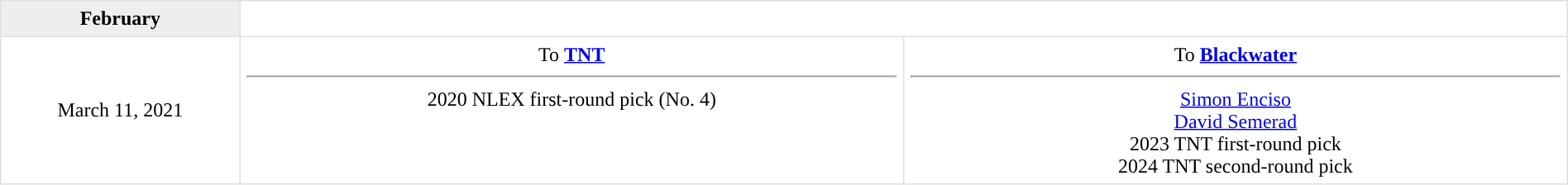<table border=1 style="border-collapse:collapse; text-align: center; width: 100%" bordercolor="#DFDFDF"  cellpadding="5">
<tr bgcolor="eeeeee">
<th>February</th>
</tr>
<tr>
<td style="width:12%">March 11, 2021</td>
<td style="width:33.3%" valign="top">To <strong><a href='#'>TNT</a></strong><hr>2020 NLEX first-round pick (No. 4)</td>
<td style="width:33.3%" valign="top">To <strong><a href='#'>Blackwater</a></strong><hr><a href='#'>Simon Enciso</a><br><a href='#'>David Semerad</a><br>2023 TNT first-round pick<br>2024 TNT second-round pick</td>
</tr>
</table>
